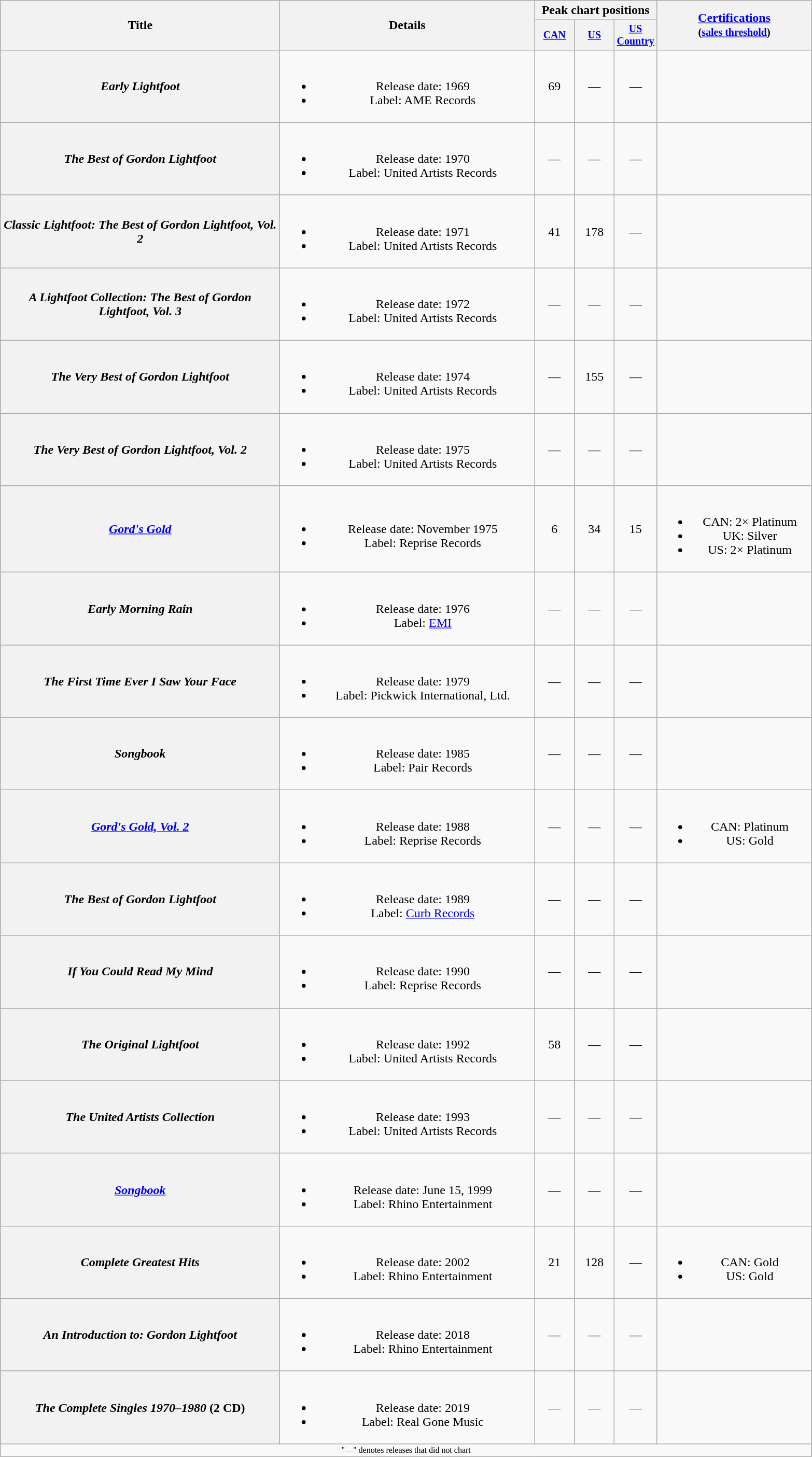<table class="wikitable plainrowheaders" style="text-align:center;">
<tr>
<th rowspan="2" style="width:22em;">Title</th>
<th rowspan="2" style="width:20em;">Details</th>
<th colspan="3">Peak chart positions</th>
<th rowspan="2" style="width:12em;"><a href='#'>Certifications</a><br><small>(<a href='#'>sales threshold</a>)</small></th>
</tr>
<tr style="font-size:smaller;">
<th width="45"><a href='#'>CAN</a><br></th>
<th width="45"><a href='#'>US</a><br></th>
<th width="45"><a href='#'>US Country</a><br></th>
</tr>
<tr>
<th scope="row"><em>Early Lightfoot</em></th>
<td><br><ul><li>Release date: 1969</li><li>Label: AME Records</li></ul></td>
<td>69</td>
<td>—</td>
<td>—</td>
<td></td>
</tr>
<tr>
<th scope="row"><em>The Best of Gordon Lightfoot</em></th>
<td><br><ul><li>Release date: 1970</li><li>Label: United Artists Records</li></ul></td>
<td>—</td>
<td>—</td>
<td>—</td>
<td></td>
</tr>
<tr>
<th scope="row"><em>Classic Lightfoot: The Best of Gordon Lightfoot, Vol. 2</em></th>
<td><br><ul><li>Release date: 1971</li><li>Label: United Artists Records</li></ul></td>
<td>41</td>
<td>178</td>
<td>—</td>
<td></td>
</tr>
<tr>
<th scope="row"><em>A Lightfoot Collection: The Best of Gordon Lightfoot, Vol. 3</em></th>
<td><br><ul><li>Release date: 1972</li><li>Label: United Artists Records</li></ul></td>
<td>—</td>
<td>—</td>
<td>—</td>
<td></td>
</tr>
<tr>
<th scope="row"><em>The Very Best of Gordon Lightfoot</em></th>
<td><br><ul><li>Release date: 1974</li><li>Label: United Artists Records</li></ul></td>
<td>—</td>
<td>155</td>
<td>—</td>
<td></td>
</tr>
<tr>
<th scope="row"><em>The Very Best of Gordon Lightfoot, Vol. 2</em></th>
<td><br><ul><li>Release date: 1975</li><li>Label: United Artists Records</li></ul></td>
<td>—</td>
<td>—</td>
<td>—</td>
<td></td>
</tr>
<tr>
<th scope="row"><em><a href='#'>Gord's Gold</a></em></th>
<td><br><ul><li>Release date: November 1975</li><li>Label: Reprise Records</li></ul></td>
<td>6</td>
<td>34</td>
<td>15</td>
<td><br><ul><li>CAN: 2× Platinum</li><li>UK: Silver</li><li>US: 2× Platinum</li></ul></td>
</tr>
<tr>
<th scope="row"><em>Early Morning Rain</em></th>
<td><br><ul><li>Release date: 1976</li><li>Label: <a href='#'>EMI</a></li></ul></td>
<td>—</td>
<td>—</td>
<td>—</td>
<td></td>
</tr>
<tr>
<th scope="row"><em>The First Time Ever I Saw Your Face</em></th>
<td><br><ul><li>Release date: 1979</li><li>Label: Pickwick International, Ltd.</li></ul></td>
<td>—</td>
<td>—</td>
<td>—</td>
<td></td>
</tr>
<tr>
<th scope="row"><em>Songbook</em></th>
<td><br><ul><li>Release date: 1985</li><li>Label: Pair Records</li></ul></td>
<td>—</td>
<td>—</td>
<td>—</td>
<td></td>
</tr>
<tr>
<th scope="row"><em><a href='#'>Gord's Gold, Vol. 2</a></em></th>
<td><br><ul><li>Release date: 1988</li><li>Label: Reprise Records</li></ul></td>
<td>—</td>
<td>—</td>
<td>—</td>
<td><br><ul><li>CAN: Platinum</li><li>US: Gold</li></ul></td>
</tr>
<tr>
<th scope="row"><em>The Best of Gordon Lightfoot</em></th>
<td><br><ul><li>Release date: 1989</li><li>Label: <a href='#'>Curb Records</a></li></ul></td>
<td>—</td>
<td>—</td>
<td>—</td>
<td></td>
</tr>
<tr>
<th scope="row"><em>If You Could Read My Mind</em></th>
<td><br><ul><li>Release date: 1990</li><li>Label: Reprise Records</li></ul></td>
<td>—</td>
<td>—</td>
<td>—</td>
<td></td>
</tr>
<tr>
<th scope="row"><em>The Original Lightfoot</em></th>
<td><br><ul><li>Release date: 1992</li><li>Label: United Artists Records</li></ul></td>
<td>58</td>
<td>—</td>
<td>—</td>
<td></td>
</tr>
<tr>
<th scope="row"><em>The United Artists Collection</em></th>
<td><br><ul><li>Release date: 1993</li><li>Label: United Artists Records</li></ul></td>
<td>—</td>
<td>—</td>
<td>—</td>
<td></td>
</tr>
<tr>
<th scope="row"><em><a href='#'>Songbook</a></em></th>
<td><br><ul><li>Release date: June 15, 1999</li><li>Label: Rhino Entertainment</li></ul></td>
<td>—</td>
<td>—</td>
<td>—</td>
<td></td>
</tr>
<tr>
<th scope="row"><em>Complete Greatest Hits</em></th>
<td><br><ul><li>Release date: 2002</li><li>Label: Rhino Entertainment</li></ul></td>
<td>21</td>
<td>128</td>
<td>—</td>
<td><br><ul><li>CAN: Gold</li><li>US: Gold</li></ul></td>
</tr>
<tr>
<th scope="row"><em>An Introduction to: Gordon Lightfoot</em></th>
<td><br><ul><li>Release date: 2018</li><li>Label: Rhino Entertainment</li></ul></td>
<td>—</td>
<td>—</td>
<td>—</td>
<td></td>
</tr>
<tr>
<th scope="row"><em>The Complete Singles 1970–1980</em> (2 CD)</th>
<td><br><ul><li>Release date: 2019</li><li>Label: Real Gone Music</li></ul></td>
<td>—</td>
<td>—</td>
<td>—</td>
<td></td>
</tr>
<tr>
<td colspan="6" style="font-size: 8pt">"—" denotes releases that did not chart</td>
</tr>
</table>
